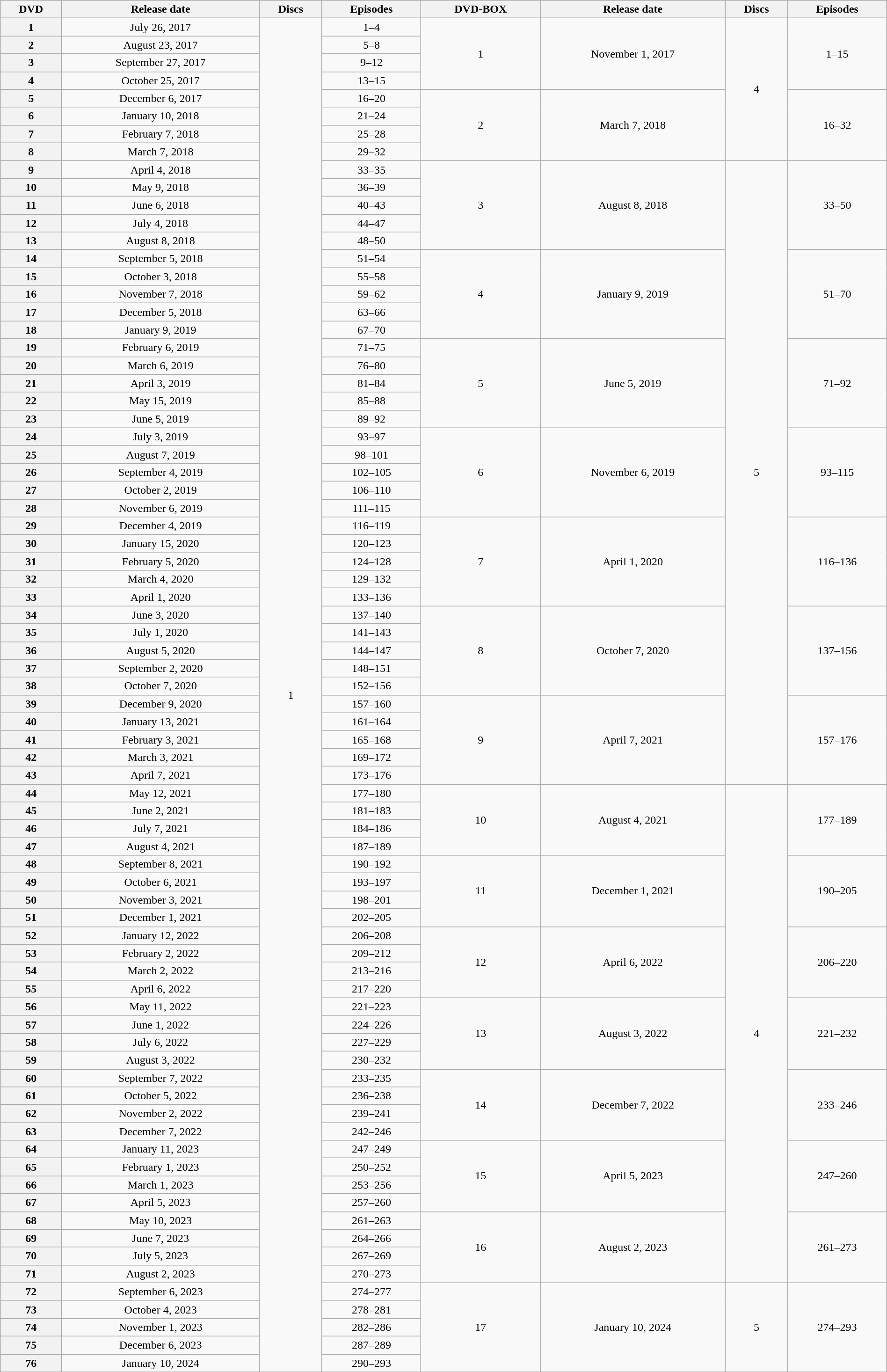<table class="wikitable" style="text-align: center; width: 100%">
<tr>
<th scope="col" 175px;>DVD</th>
<th scope="col" 125px;>Release date</th>
<th scope="col">Discs</th>
<th scope="col">Episodes</th>
<th scope="col">DVD-BOX</th>
<th scope="col">Release date</th>
<th scope="col">Discs</th>
<th scope="col">Episodes</th>
</tr>
<tr>
<th scope="row">1</th>
<td>July 26, 2017</td>
<td rowspan="76">1</td>
<td>1–4</td>
<td rowspan="4">1</td>
<td rowspan="4">November 1, 2017</td>
<td rowspan="8">4</td>
<td rowspan="4">1–15</td>
</tr>
<tr>
<th scope="row">2</th>
<td>August 23, 2017</td>
<td>5–8</td>
</tr>
<tr>
<th scope="row">3</th>
<td>September 27, 2017</td>
<td>9–12</td>
</tr>
<tr>
<th scope="row">4</th>
<td>October 25, 2017</td>
<td>13–15</td>
</tr>
<tr>
<th scope="row">5</th>
<td>December 6, 2017</td>
<td>16–20</td>
<td rowspan="4">2</td>
<td rowspan="4">March 7, 2018</td>
<td rowspan="4">16–32</td>
</tr>
<tr>
<th scope="row">6</th>
<td>January 10, 2018</td>
<td>21–24</td>
</tr>
<tr>
<th scope="row">7</th>
<td>February 7, 2018</td>
<td>25–28</td>
</tr>
<tr>
<th scope="row">8</th>
<td>March 7, 2018</td>
<td>29–32</td>
</tr>
<tr>
<th scope="row">9</th>
<td>April 4, 2018</td>
<td>33–35</td>
<td rowspan="5">3</td>
<td rowspan="5">August 8, 2018</td>
<td rowspan="35">5</td>
<td rowspan="5">33–50</td>
</tr>
<tr>
<th scope="row">10</th>
<td>May 9, 2018</td>
<td>36–39</td>
</tr>
<tr>
<th scope="row">11</th>
<td>June 6, 2018</td>
<td>40–43</td>
</tr>
<tr>
<th scope="row">12</th>
<td>July 4, 2018</td>
<td>44–47</td>
</tr>
<tr>
<th scope="row">13</th>
<td>August 8, 2018</td>
<td>48–50</td>
</tr>
<tr>
<th scope="row">14</th>
<td>September 5, 2018</td>
<td>51–54</td>
<td rowspan="5">4</td>
<td rowspan="5">January 9, 2019</td>
<td rowspan="5">51–70</td>
</tr>
<tr>
<th scope="row">15</th>
<td>October 3, 2018</td>
<td>55–58</td>
</tr>
<tr>
<th scope="row">16</th>
<td>November 7, 2018</td>
<td>59–62</td>
</tr>
<tr>
<th scope="row">17</th>
<td>December 5, 2018</td>
<td>63–66</td>
</tr>
<tr>
<th scope="row">18</th>
<td>January 9, 2019</td>
<td>67–70</td>
</tr>
<tr>
<th scope="row">19</th>
<td>February 6, 2019</td>
<td>71–75</td>
<td rowspan="5">5</td>
<td rowspan="5">June 5, 2019</td>
<td rowspan="5">71–92</td>
</tr>
<tr>
<th scope="row">20</th>
<td>March 6, 2019</td>
<td>76–80</td>
</tr>
<tr>
<th scope="row">21</th>
<td>April 3, 2019</td>
<td>81–84</td>
</tr>
<tr>
<th scope="row">22</th>
<td>May 15, 2019</td>
<td>85–88</td>
</tr>
<tr>
<th scope="row">23</th>
<td>June 5, 2019</td>
<td>89–92</td>
</tr>
<tr>
<th scope="row">24</th>
<td>July 3, 2019</td>
<td>93–97</td>
<td rowspan="5">6</td>
<td rowspan="5">November 6, 2019</td>
<td rowspan="5">93–115</td>
</tr>
<tr>
<th scope="row">25</th>
<td>August 7, 2019</td>
<td>98–101</td>
</tr>
<tr>
<th scope="row">26</th>
<td>September 4, 2019</td>
<td>102–105</td>
</tr>
<tr>
<th scope="row">27</th>
<td>October 2, 2019</td>
<td>106–110</td>
</tr>
<tr>
<th scope="row">28</th>
<td>November 6, 2019</td>
<td>111–115</td>
</tr>
<tr>
<th scope="row">29</th>
<td>December 4, 2019</td>
<td>116–119</td>
<td rowspan="5">7</td>
<td rowspan="5">April 1, 2020</td>
<td rowspan="5">116–136</td>
</tr>
<tr>
<th scope="row">30</th>
<td>January 15, 2020</td>
<td>120–123</td>
</tr>
<tr>
<th scope="row">31</th>
<td>February 5, 2020</td>
<td>124–128</td>
</tr>
<tr>
<th scope="row">32</th>
<td>March 4, 2020</td>
<td>129–132</td>
</tr>
<tr>
<th scope="row">33</th>
<td>April 1, 2020</td>
<td>133–136</td>
</tr>
<tr>
<th scope="row">34</th>
<td>June 3, 2020</td>
<td>137–140</td>
<td rowspan="5">8</td>
<td rowspan="5">October 7, 2020</td>
<td rowspan="5">137–156</td>
</tr>
<tr>
<th scope="row">35</th>
<td>July 1, 2020</td>
<td>141–143</td>
</tr>
<tr>
<th scope="row">36</th>
<td>August 5, 2020</td>
<td>144–147</td>
</tr>
<tr>
<th scope="row">37</th>
<td>September 2, 2020</td>
<td>148–151</td>
</tr>
<tr>
<th scope="row">38</th>
<td>October 7, 2020</td>
<td>152–156</td>
</tr>
<tr>
<th scope="row">39</th>
<td>December 9, 2020</td>
<td>157–160</td>
<td rowspan="5">9</td>
<td rowspan="5">April 7, 2021</td>
<td rowspan="5">157–176</td>
</tr>
<tr>
<th scope="row">40</th>
<td>January 13, 2021</td>
<td>161–164</td>
</tr>
<tr>
<th scope="row">41</th>
<td>February 3, 2021</td>
<td>165–168</td>
</tr>
<tr>
<th scope="row">42</th>
<td>March 3, 2021</td>
<td>169–172</td>
</tr>
<tr>
<th scope="row">43</th>
<td>April 7, 2021</td>
<td>173–176</td>
</tr>
<tr>
<th scope="row">44</th>
<td>May 12, 2021</td>
<td>177–180</td>
<td rowspan="4">10</td>
<td rowspan="4">August 4, 2021</td>
<td rowspan="28">4</td>
<td rowspan="4">177–189</td>
</tr>
<tr>
<th scope="row">45</th>
<td>June 2, 2021</td>
<td>181–183</td>
</tr>
<tr>
<th scope="row">46</th>
<td>July 7, 2021</td>
<td>184–186</td>
</tr>
<tr>
<th scope="row">47</th>
<td>August 4, 2021</td>
<td>187–189</td>
</tr>
<tr>
<th scope="row">48</th>
<td>September 8, 2021</td>
<td>190–192</td>
<td rowspan="4">11</td>
<td rowspan="4">December 1, 2021</td>
<td rowspan="4">190–205</td>
</tr>
<tr>
<th scope="row">49</th>
<td>October 6, 2021</td>
<td>193–197</td>
</tr>
<tr>
<th scope="row">50</th>
<td>November 3, 2021</td>
<td>198–201</td>
</tr>
<tr>
<th scope="row">51</th>
<td>December 1, 2021</td>
<td>202–205</td>
</tr>
<tr>
<th scope="row">52</th>
<td>January 12, 2022</td>
<td>206–208</td>
<td rowspan="4">12</td>
<td rowspan="4">April 6, 2022</td>
<td rowspan="4">206–220</td>
</tr>
<tr>
<th scope="row">53</th>
<td>February 2, 2022</td>
<td>209–212</td>
</tr>
<tr>
<th scope="row">54</th>
<td>March 2, 2022</td>
<td>213–216</td>
</tr>
<tr>
<th scope="row">55</th>
<td>April 6, 2022</td>
<td>217–220</td>
</tr>
<tr>
<th scope="row">56</th>
<td>May 11, 2022</td>
<td>221–223</td>
<td rowspan="4">13</td>
<td rowspan="4">August 3, 2022</td>
<td rowspan="4">221–232</td>
</tr>
<tr>
<th scope="row">57</th>
<td>June 1, 2022</td>
<td>224–226</td>
</tr>
<tr>
<th scope="row">58</th>
<td>July 6, 2022</td>
<td>227–229</td>
</tr>
<tr>
<th scope="row">59</th>
<td>August 3, 2022</td>
<td>230–232</td>
</tr>
<tr>
<th scope="row">60</th>
<td>September 7, 2022</td>
<td>233–235</td>
<td rowspan="4">14</td>
<td rowspan="4">December 7, 2022</td>
<td rowspan="4">233–246</td>
</tr>
<tr>
<th scope="row">61</th>
<td>October 5, 2022</td>
<td>236–238</td>
</tr>
<tr>
<th scope="row">62</th>
<td>November 2, 2022</td>
<td>239–241</td>
</tr>
<tr>
<th scope="row">63</th>
<td>December 7, 2022</td>
<td>242–246</td>
</tr>
<tr>
<th scope="row">64</th>
<td>January 11, 2023</td>
<td>247–249</td>
<td rowspan="4">15</td>
<td rowspan="4">April 5, 2023</td>
<td rowspan="4">247–260</td>
</tr>
<tr>
<th scope="row">65</th>
<td>February 1, 2023</td>
<td>250–252</td>
</tr>
<tr>
<th scope="row">66</th>
<td>March 1, 2023</td>
<td>253–256</td>
</tr>
<tr>
<th scope="row">67</th>
<td>April 5, 2023</td>
<td>257–260</td>
</tr>
<tr>
<th scope="row">68</th>
<td>May 10, 2023</td>
<td>261–263</td>
<td rowspan="4">16</td>
<td rowspan="4">August 2, 2023</td>
<td rowspan="4">261–273</td>
</tr>
<tr>
<th scope="row">69</th>
<td>June 7, 2023</td>
<td>264–266</td>
</tr>
<tr>
<th scope="row">70</th>
<td>July 5, 2023</td>
<td>267–269</td>
</tr>
<tr>
<th scope="row">71</th>
<td>August 2, 2023</td>
<td>270–273</td>
</tr>
<tr>
<th scope="row">72</th>
<td>September 6, 2023</td>
<td>274–277</td>
<td rowspan="5">17</td>
<td rowspan="5">January 10, 2024</td>
<td rowspan="5">5</td>
<td rowspan="5">274–293</td>
</tr>
<tr>
<th scope="row">73</th>
<td>October 4, 2023</td>
<td>278–281</td>
</tr>
<tr>
<th scope="row">74</th>
<td>November 1, 2023</td>
<td>282–286</td>
</tr>
<tr>
<th scope="row">75</th>
<td>December 6, 2023</td>
<td>287–289</td>
</tr>
<tr>
<th scope="row">76</th>
<td>January 10, 2024</td>
<td>290–293</td>
</tr>
</table>
